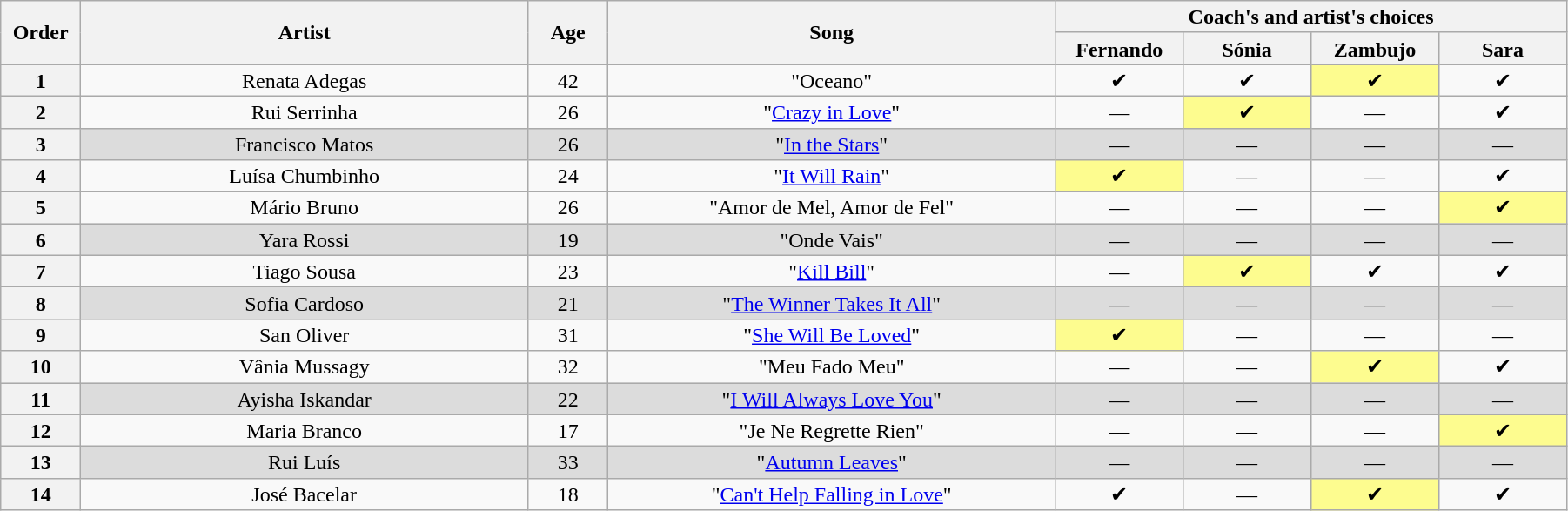<table class="wikitable" style="text-align:center; line-height:17px; width:95%">
<tr>
<th rowspan="2" width="05%">Order</th>
<th rowspan="2" width="28%">Artist</th>
<th rowspan="2" width="05%">Age</th>
<th rowspan="2" width="28%">Song</th>
<th colspan="4">Coach's and artist's choices</th>
</tr>
<tr>
<th width="08%">Fernando</th>
<th width="08%">Sónia</th>
<th width="08%">Zambujo</th>
<th width="08%">Sara</th>
</tr>
<tr>
<th>1</th>
<td>Renata Adegas</td>
<td>42</td>
<td>"Oceano"</td>
<td>✔</td>
<td>✔</td>
<td style="background:#fdfc8f">✔</td>
<td>✔</td>
</tr>
<tr>
<th>2</th>
<td>Rui Serrinha</td>
<td>26</td>
<td>"<a href='#'>Crazy in Love</a>"</td>
<td>—</td>
<td style="background:#fdfc8f">✔</td>
<td>—</td>
<td>✔</td>
</tr>
<tr style="background:#dcdcdc">
<th>3</th>
<td>Francisco Matos</td>
<td>26</td>
<td>"<a href='#'>In the Stars</a>"</td>
<td>—</td>
<td>—</td>
<td>—</td>
<td>—</td>
</tr>
<tr>
<th>4</th>
<td>Luísa Chumbinho</td>
<td>24</td>
<td>"<a href='#'>It Will Rain</a>"</td>
<td style="background:#fdfc8f">✔</td>
<td>—</td>
<td>—</td>
<td>✔</td>
</tr>
<tr>
<th>5</th>
<td>Mário Bruno</td>
<td>26</td>
<td>"Amor de Mel, Amor de Fel"</td>
<td>—</td>
<td>—</td>
<td>—</td>
<td style="background:#fdfc8f">✔</td>
</tr>
<tr style="background:#dcdcdc">
<th>6</th>
<td>Yara Rossi</td>
<td>19</td>
<td>"Onde Vais"</td>
<td>—</td>
<td>—</td>
<td>—</td>
<td>—</td>
</tr>
<tr>
<th>7</th>
<td>Tiago Sousa</td>
<td>23</td>
<td>"<a href='#'>Kill Bill</a>"</td>
<td>—</td>
<td style="background:#fdfc8f">✔</td>
<td>✔</td>
<td>✔</td>
</tr>
<tr style="background:#dcdcdc">
<th>8</th>
<td>Sofia Cardoso</td>
<td>21</td>
<td>"<a href='#'>The Winner Takes It All</a>"</td>
<td>—</td>
<td>—</td>
<td>—</td>
<td>—</td>
</tr>
<tr>
<th>9</th>
<td>San Oliver</td>
<td>31</td>
<td>"<a href='#'>She Will Be Loved</a>"</td>
<td style="background:#fdfc8f">✔</td>
<td>—</td>
<td>—</td>
<td>—</td>
</tr>
<tr>
<th>10</th>
<td>Vânia Mussagy</td>
<td>32</td>
<td>"Meu Fado Meu"</td>
<td>—</td>
<td>—</td>
<td style="background:#fdfc8f">✔</td>
<td>✔</td>
</tr>
<tr style="background:#dcdcdc">
<th>11</th>
<td>Ayisha Iskandar</td>
<td>22</td>
<td>"<a href='#'>I Will Always Love You</a>"</td>
<td>—</td>
<td>—</td>
<td>—</td>
<td>—</td>
</tr>
<tr>
<th>12</th>
<td>Maria Branco</td>
<td>17</td>
<td>"Je Ne Regrette Rien"</td>
<td>—</td>
<td>—</td>
<td>—</td>
<td style="background:#fdfc8f">✔</td>
</tr>
<tr style="background:#dcdcdc">
<th>13</th>
<td>Rui Luís</td>
<td>33</td>
<td>"<a href='#'>Autumn Leaves</a>"</td>
<td>—</td>
<td>—</td>
<td>—</td>
<td>—</td>
</tr>
<tr>
<th>14</th>
<td>José Bacelar</td>
<td>18</td>
<td>"<a href='#'>Can't Help Falling in Love</a>"</td>
<td>✔</td>
<td>—</td>
<td style="background:#fdfc8f">✔</td>
<td>✔</td>
</tr>
</table>
